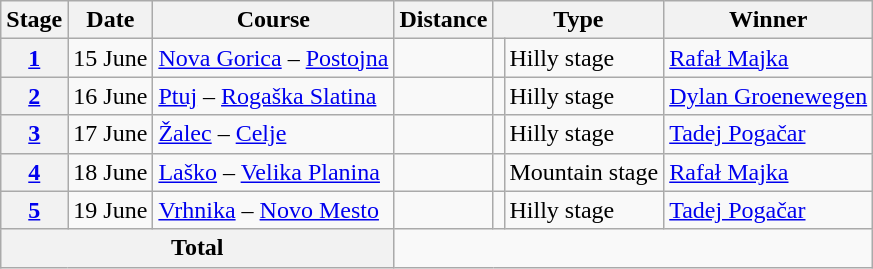<table class="wikitable">
<tr>
<th>Stage</th>
<th>Date</th>
<th>Course</th>
<th>Distance</th>
<th colspan="2">Type</th>
<th>Winner</th>
</tr>
<tr>
<th scope="row" style="text-align:center;"><a href='#'>1</a></th>
<td style="text-align:center;">15 June</td>
<td><a href='#'>Nova Gorica</a> – <a href='#'>Postojna</a></td>
<td style="text-align:center;"></td>
<td></td>
<td>Hilly stage</td>
<td> <a href='#'>Rafał Majka</a></td>
</tr>
<tr>
<th scope="row" style="text-align:center;"><a href='#'>2</a></th>
<td style="text-align:center;">16 June</td>
<td><a href='#'>Ptuj</a> – <a href='#'>Rogaška Slatina</a></td>
<td style="text-align:center;"></td>
<td></td>
<td>Hilly stage</td>
<td> <a href='#'>Dylan Groenewegen</a></td>
</tr>
<tr>
<th scope="row" style="text-align:center;"><a href='#'>3</a></th>
<td style="text-align:center;">17 June</td>
<td><a href='#'>Žalec</a> – <a href='#'>Celje</a></td>
<td style="text-align:center;"></td>
<td></td>
<td>Hilly stage</td>
<td> <a href='#'>Tadej Pogačar</a></td>
</tr>
<tr>
<th scope="row" style="text-align:center;"><a href='#'>4</a></th>
<td style="text-align:center;">18 June</td>
<td><a href='#'>Laško</a> – <a href='#'>Velika Planina</a></td>
<td style="text-align:center;"></td>
<td></td>
<td>Mountain stage</td>
<td> <a href='#'>Rafał Majka</a></td>
</tr>
<tr>
<th scope="row" style="text-align:center;"><a href='#'>5</a></th>
<td style="text-align:center;">19 June</td>
<td><a href='#'>Vrhnika</a> – <a href='#'>Novo Mesto</a></td>
<td style="text-align:center;"></td>
<td></td>
<td>Hilly stage</td>
<td> <a href='#'>Tadej Pogačar</a></td>
</tr>
<tr>
<th colspan="3">Total</th>
<td colspan="4" style="text-align:center;"></td>
</tr>
</table>
